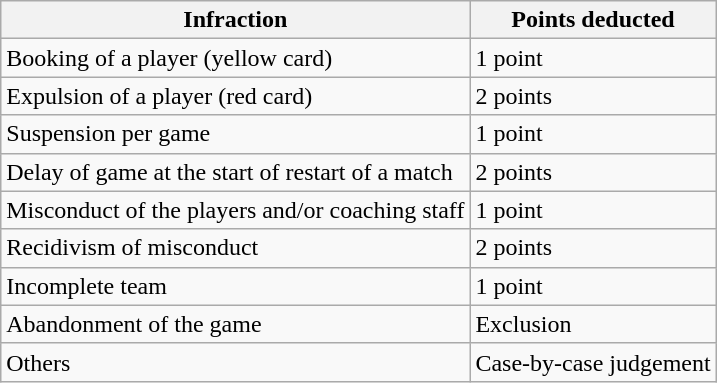<table class="wikitable">
<tr>
<th>Infraction</th>
<th>Points deducted</th>
</tr>
<tr>
<td>Booking of a player (yellow card)</td>
<td>1 point</td>
</tr>
<tr>
<td>Expulsion of a player (red card)</td>
<td>2 points</td>
</tr>
<tr>
<td>Suspension per game</td>
<td>1 point</td>
</tr>
<tr>
<td>Delay of game at the start of restart of a match</td>
<td>2 points</td>
</tr>
<tr>
<td>Misconduct of the players and/or coaching staff</td>
<td>1 point</td>
</tr>
<tr>
<td>Recidivism of misconduct</td>
<td>2 points</td>
</tr>
<tr>
<td>Incomplete team</td>
<td>1 point</td>
</tr>
<tr>
<td>Abandonment of the game</td>
<td>Exclusion</td>
</tr>
<tr>
<td>Others</td>
<td>Case-by-case judgement</td>
</tr>
</table>
